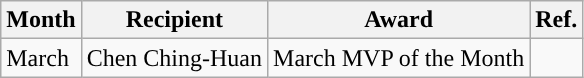<table class="wikitable">
<tr>
<th>Month</th>
<th>Recipient</th>
<th>Award</th>
<th>Ref.</th>
</tr>
<tr>
<td>March</td>
<td>Chen Ching-Huan</td>
<td>March MVP of the Month</td>
<td></td>
</tr>
</table>
